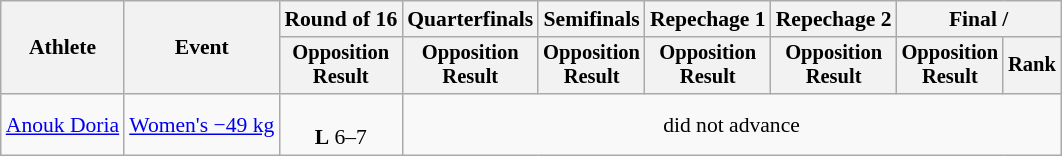<table class="wikitable" style="font-size:90%">
<tr>
<th rowspan="2">Athlete</th>
<th rowspan="2">Event</th>
<th>Round of 16</th>
<th>Quarterfinals</th>
<th>Semifinals</th>
<th>Repechage 1</th>
<th>Repechage 2</th>
<th colspan=2>Final / </th>
</tr>
<tr style="font-size:95%">
<th>Opposition<br>Result</th>
<th>Opposition<br>Result</th>
<th>Opposition<br>Result</th>
<th>Opposition<br>Result</th>
<th>Opposition<br>Result</th>
<th>Opposition<br>Result</th>
<th>Rank</th>
</tr>
<tr align=center>
<td align=left><a href='#'>Anouk Doria</a></td>
<td align=left><a href='#'>Women's −49 kg</a></td>
<td><br><strong>L</strong> 6–7</td>
<td colspan=6>did not advance</td>
</tr>
</table>
